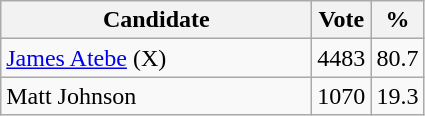<table class="wikitable">
<tr>
<th bgcolor="#DDDDFF" width="200px">Candidate</th>
<th bgcolor="#DDDDFF">Vote</th>
<th bgcolor="#DDDDFF">%</th>
</tr>
<tr>
<td><a href='#'>James Atebe</a> (X)</td>
<td>4483</td>
<td>80.7</td>
</tr>
<tr>
<td>Matt Johnson</td>
<td>1070</td>
<td>19.3</td>
</tr>
</table>
